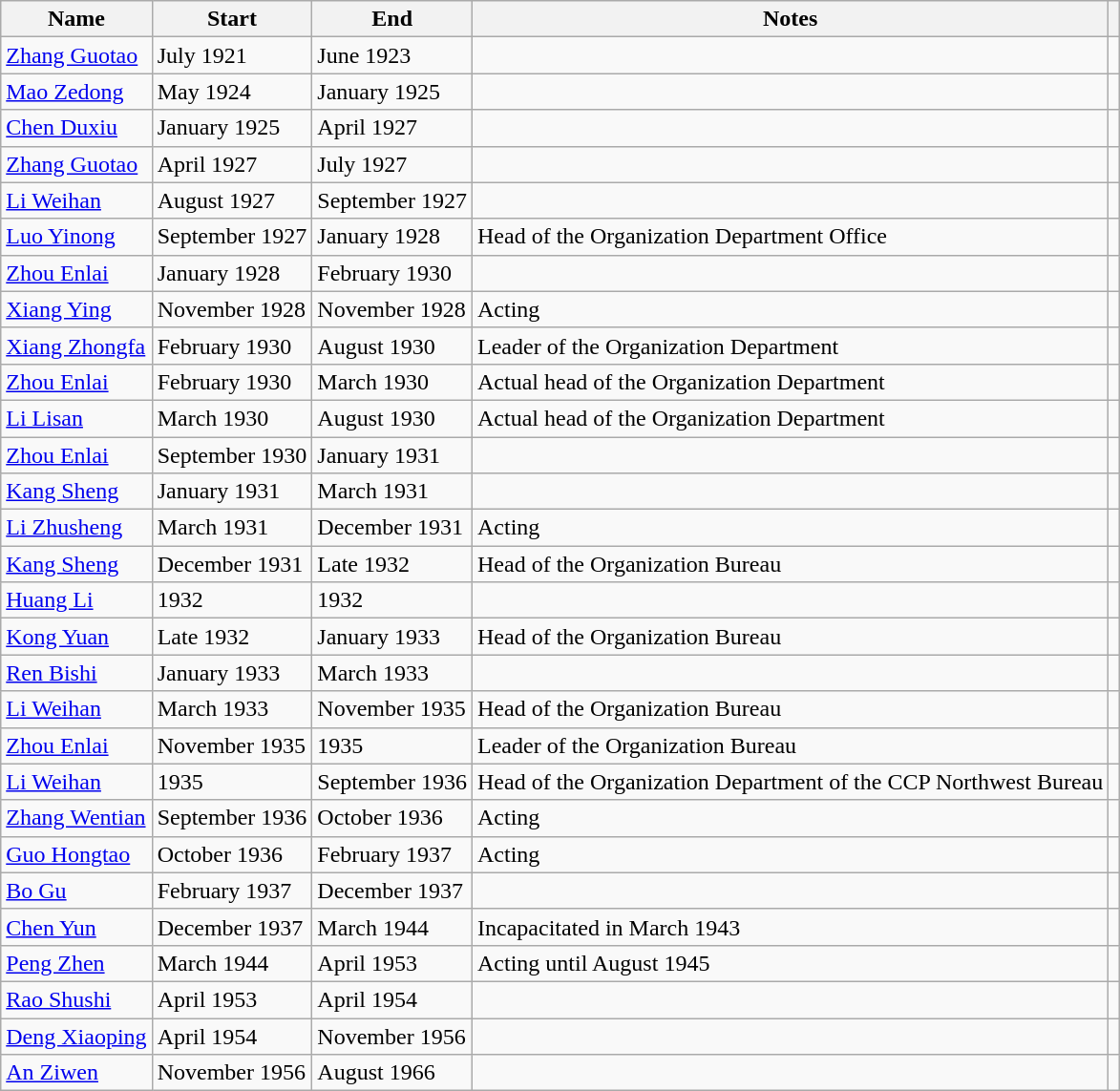<table class="wikitable">
<tr>
<th>Name</th>
<th>Start</th>
<th>End</th>
<th>Notes</th>
<th></th>
</tr>
<tr>
<td><a href='#'>Zhang Guotao</a></td>
<td>July 1921</td>
<td>June 1923</td>
<td></td>
<td></td>
</tr>
<tr>
<td><a href='#'>Mao Zedong</a></td>
<td>May 1924</td>
<td>January 1925</td>
<td></td>
<td></td>
</tr>
<tr>
<td><a href='#'>Chen Duxiu</a></td>
<td>January 1925</td>
<td>April 1927</td>
<td></td>
<td></td>
</tr>
<tr>
<td><a href='#'>Zhang Guotao</a></td>
<td>April 1927</td>
<td>July 1927</td>
<td></td>
<td></td>
</tr>
<tr>
<td><a href='#'>Li Weihan</a></td>
<td>August 1927</td>
<td>September 1927</td>
<td></td>
<td></td>
</tr>
<tr>
<td><a href='#'>Luo Yinong</a></td>
<td>September 1927</td>
<td>January 1928</td>
<td>Head of the Organization Department Office</td>
<td></td>
</tr>
<tr>
<td><a href='#'>Zhou Enlai</a></td>
<td>January 1928</td>
<td>February 1930</td>
<td></td>
<td></td>
</tr>
<tr>
<td><a href='#'>Xiang Ying</a></td>
<td>November 1928</td>
<td>November 1928</td>
<td>Acting</td>
<td></td>
</tr>
<tr>
<td><a href='#'>Xiang Zhongfa</a></td>
<td>February 1930</td>
<td>August 1930</td>
<td>Leader of the Organization Department</td>
<td></td>
</tr>
<tr>
<td><a href='#'>Zhou Enlai</a></td>
<td>February 1930</td>
<td>March 1930</td>
<td>Actual head of the Organization Department</td>
<td></td>
</tr>
<tr>
<td><a href='#'>Li Lisan</a></td>
<td>March 1930</td>
<td>August 1930</td>
<td>Actual head of the Organization Department</td>
<td></td>
</tr>
<tr>
<td><a href='#'>Zhou Enlai</a></td>
<td>September 1930</td>
<td>January 1931</td>
<td></td>
<td></td>
</tr>
<tr>
<td><a href='#'>Kang Sheng</a></td>
<td>January 1931</td>
<td>March 1931</td>
<td></td>
<td></td>
</tr>
<tr>
<td><a href='#'>Li Zhusheng</a></td>
<td>March 1931</td>
<td>December 1931</td>
<td>Acting</td>
<td></td>
</tr>
<tr>
<td><a href='#'>Kang Sheng</a></td>
<td>December 1931</td>
<td>Late 1932</td>
<td>Head of the Organization Bureau</td>
<td></td>
</tr>
<tr>
<td><a href='#'>Huang Li</a></td>
<td>1932</td>
<td>1932</td>
<td></td>
<td></td>
</tr>
<tr>
<td><a href='#'>Kong Yuan</a></td>
<td>Late 1932</td>
<td>January 1933</td>
<td>Head of the Organization Bureau</td>
<td></td>
</tr>
<tr>
<td><a href='#'>Ren Bishi</a></td>
<td>January 1933</td>
<td>March 1933</td>
<td></td>
<td></td>
</tr>
<tr>
<td><a href='#'>Li Weihan</a></td>
<td>March 1933</td>
<td>November 1935</td>
<td>Head of the Organization Bureau</td>
<td></td>
</tr>
<tr>
<td><a href='#'>Zhou Enlai</a></td>
<td>November 1935</td>
<td>1935</td>
<td>Leader of the Organization Bureau</td>
<td></td>
</tr>
<tr>
<td><a href='#'>Li Weihan</a></td>
<td>1935</td>
<td>September 1936</td>
<td>Head of the Organization Department of the CCP Northwest Bureau</td>
<td></td>
</tr>
<tr>
<td><a href='#'>Zhang Wentian</a></td>
<td>September 1936</td>
<td>October 1936</td>
<td>Acting</td>
<td></td>
</tr>
<tr>
<td><a href='#'>Guo Hongtao</a></td>
<td>October 1936</td>
<td>February 1937</td>
<td>Acting</td>
<td></td>
</tr>
<tr>
<td><a href='#'>Bo Gu</a></td>
<td>February 1937</td>
<td>December 1937</td>
<td></td>
<td></td>
</tr>
<tr>
<td><a href='#'>Chen Yun</a></td>
<td>December 1937</td>
<td>March 1944</td>
<td>Incapacitated in March 1943</td>
<td></td>
</tr>
<tr>
<td><a href='#'>Peng Zhen</a></td>
<td>March 1944</td>
<td>April 1953</td>
<td>Acting until August 1945</td>
<td></td>
</tr>
<tr>
<td><a href='#'>Rao Shushi</a></td>
<td>April 1953</td>
<td>April 1954</td>
<td></td>
<td></td>
</tr>
<tr>
<td><a href='#'>Deng Xiaoping</a></td>
<td>April 1954</td>
<td>November 1956</td>
<td></td>
<td></td>
</tr>
<tr>
<td><a href='#'>An Ziwen</a></td>
<td>November 1956</td>
<td>August 1966</td>
<td></td>
<td></td>
</tr>
</table>
